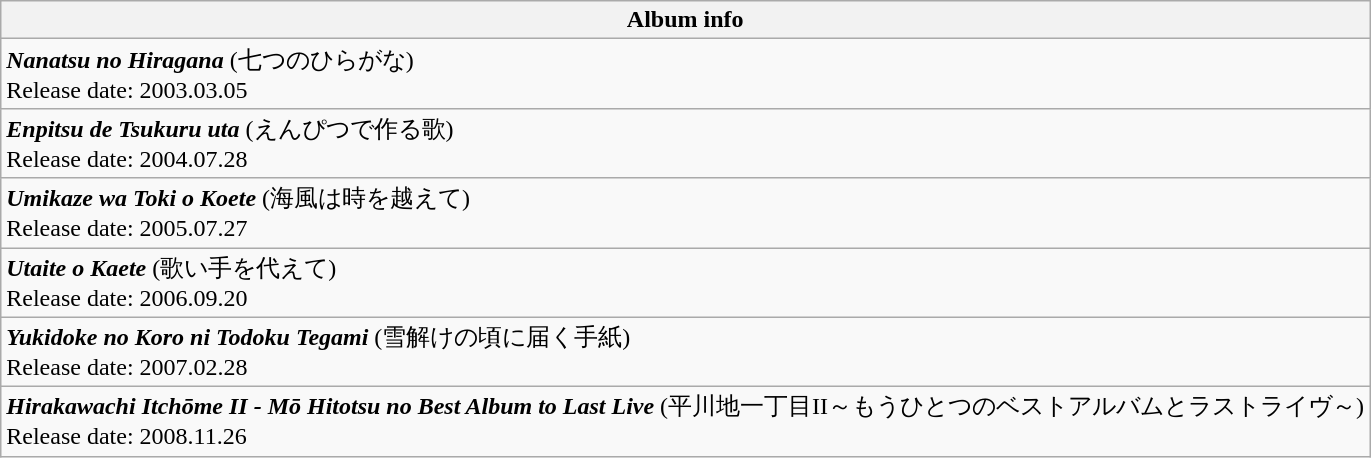<table class="wikitable">
<tr>
<th>Album info</th>
</tr>
<tr>
<td><strong><em>Nanatsu no Hiragana</em></strong> (七つのひらがな)<br>Release date: 2003.03.05</td>
</tr>
<tr>
<td><strong><em>Enpitsu de Tsukuru uta</em></strong> (えんぴつで作る歌)<br>Release date: 2004.07.28</td>
</tr>
<tr>
<td><strong><em>Umikaze wa Toki o Koete</em></strong> (海風は時を越えて)<br>Release date: 2005.07.27</td>
</tr>
<tr>
<td><strong><em>Utaite o Kaete</em></strong> (歌い手を代えて)<br>Release date: 2006.09.20</td>
</tr>
<tr>
<td><strong><em>Yukidoke no Koro ni Todoku Tegami</em></strong> (雪解けの頃に届く手紙)<br>Release date: 2007.02.28</td>
</tr>
<tr>
<td><strong><em>Hirakawachi Itchōme II - Mō Hitotsu no Best Album to Last Live</em></strong> (平川地一丁目II～もうひとつのベストアルバムとラストライヴ～)<br>Release date: 2008.11.26</td>
</tr>
</table>
